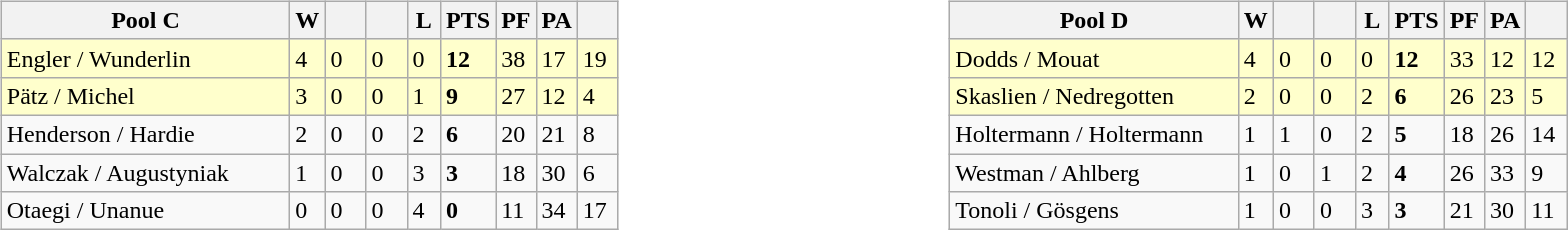<table>
<tr>
<td valign=top width=10%><br><table class=wikitable>
<tr>
<th width=185>Pool C</th>
<th width=15>W</th>
<th width=20></th>
<th width=20></th>
<th width=15>L</th>
<th width=15>PTS</th>
<th width=15>PF</th>
<th width=15>PA</th>
<th width=20></th>
</tr>
<tr bgcolor=#ffffcc>
<td> Engler / Wunderlin</td>
<td>4</td>
<td>0</td>
<td>0</td>
<td>0</td>
<td><strong>12</strong></td>
<td>38</td>
<td>17</td>
<td>19</td>
</tr>
<tr bgcolor=#ffffcc>
<td> Pätz / Michel</td>
<td>3</td>
<td>0</td>
<td>0</td>
<td>1</td>
<td><strong>9</strong></td>
<td>27</td>
<td>12</td>
<td>4</td>
</tr>
<tr>
<td> Henderson / Hardie</td>
<td>2</td>
<td>0</td>
<td>0</td>
<td>2</td>
<td><strong>6</strong></td>
<td>20</td>
<td>21</td>
<td>8</td>
</tr>
<tr>
<td> Walczak / Augustyniak</td>
<td>1</td>
<td>0</td>
<td>0</td>
<td>3</td>
<td><strong>3</strong></td>
<td>18</td>
<td>30</td>
<td>6</td>
</tr>
<tr>
<td> Otaegi / Unanue</td>
<td>0</td>
<td>0</td>
<td>0</td>
<td>4</td>
<td><strong>0</strong></td>
<td>11</td>
<td>34</td>
<td>17</td>
</tr>
</table>
</td>
<td valign=top width=10%><br><table class=wikitable>
<tr>
<th width=185>Pool D</th>
<th width=15>W</th>
<th width=20></th>
<th width=20></th>
<th width=15>L</th>
<th width=15>PTS</th>
<th width=15>PF</th>
<th width=15>PA</th>
<th width=20></th>
</tr>
<tr bgcolor=#ffffcc>
<td> Dodds / Mouat</td>
<td>4</td>
<td>0</td>
<td>0</td>
<td>0</td>
<td><strong>12</strong></td>
<td>33</td>
<td>12</td>
<td>12</td>
</tr>
<tr bgcolor=#ffffcc>
<td> Skaslien / Nedregotten</td>
<td>2</td>
<td>0</td>
<td>0</td>
<td>2</td>
<td><strong>6</strong></td>
<td>26</td>
<td>23</td>
<td>5</td>
</tr>
<tr>
<td> Holtermann / Holtermann</td>
<td>1</td>
<td>1</td>
<td>0</td>
<td>2</td>
<td><strong>5</strong></td>
<td>18</td>
<td>26</td>
<td>14</td>
</tr>
<tr>
<td> Westman / Ahlberg</td>
<td>1</td>
<td>0</td>
<td>1</td>
<td>2</td>
<td><strong>4</strong></td>
<td>26</td>
<td>33</td>
<td>9</td>
</tr>
<tr>
<td> Tonoli / Gösgens</td>
<td>1</td>
<td>0</td>
<td>0</td>
<td>3</td>
<td><strong>3</strong></td>
<td>21</td>
<td>30</td>
<td>11</td>
</tr>
</table>
</td>
</tr>
</table>
